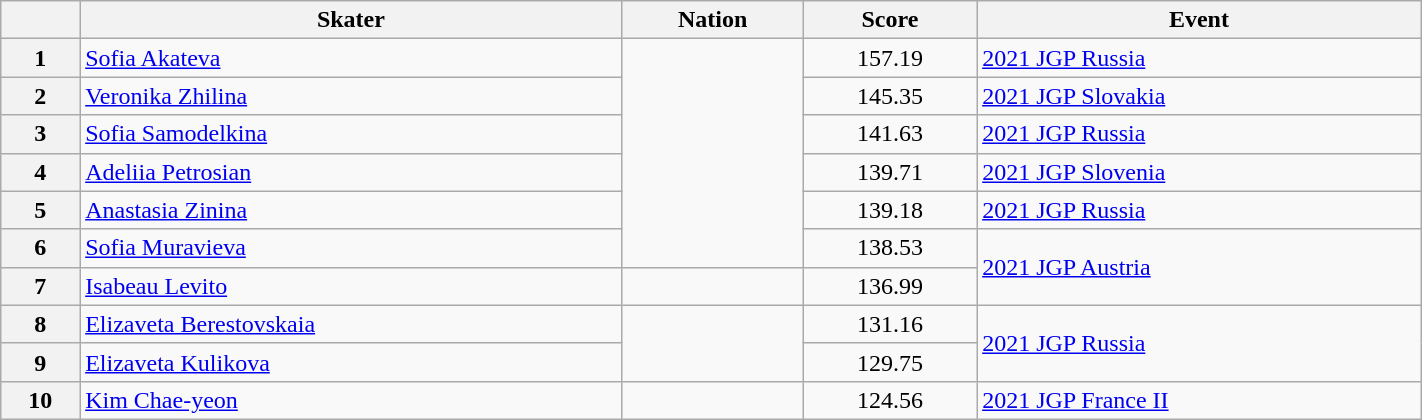<table class="wikitable sortable" style="text-align:left; width:75%">
<tr>
<th scope="col"></th>
<th scope="col">Skater</th>
<th scope="col">Nation</th>
<th scope="col">Score</th>
<th scope="col">Event</th>
</tr>
<tr>
<th scope="row">1</th>
<td><a href='#'>Sofia Akateva</a></td>
<td rowspan="6"></td>
<td style="text-align:center;">157.19</td>
<td><a href='#'>2021 JGP Russia</a></td>
</tr>
<tr>
<th scope="row">2</th>
<td><a href='#'>Veronika Zhilina</a></td>
<td style="text-align:center;">145.35</td>
<td><a href='#'>2021 JGP Slovakia</a></td>
</tr>
<tr>
<th scope="row">3</th>
<td><a href='#'>Sofia Samodelkina</a></td>
<td style="text-align:center;">141.63</td>
<td><a href='#'>2021 JGP Russia</a></td>
</tr>
<tr>
<th scope="row">4</th>
<td><a href='#'>Adeliia Petrosian</a></td>
<td style="text-align:center;">139.71</td>
<td><a href='#'>2021 JGP Slovenia</a></td>
</tr>
<tr>
<th scope="row">5</th>
<td><a href='#'>Anastasia Zinina</a></td>
<td style="text-align:center;">139.18</td>
<td><a href='#'>2021 JGP Russia</a></td>
</tr>
<tr>
<th scope="row">6</th>
<td><a href='#'>Sofia Muravieva</a></td>
<td style="text-align:center;">138.53</td>
<td rowspan="2"><a href='#'>2021 JGP Austria</a></td>
</tr>
<tr>
<th scope="row">7</th>
<td><a href='#'>Isabeau Levito</a></td>
<td></td>
<td style="text-align:center;">136.99</td>
</tr>
<tr>
<th scope="row">8</th>
<td><a href='#'>Elizaveta Berestovskaia</a></td>
<td rowspan="2"></td>
<td style="text-align:center;">131.16</td>
<td rowspan="2"><a href='#'>2021 JGP Russia</a></td>
</tr>
<tr>
<th scope="row">9</th>
<td><a href='#'>Elizaveta Kulikova</a></td>
<td style="text-align:center;">129.75</td>
</tr>
<tr>
<th scope="row">10</th>
<td><a href='#'>Kim Chae-yeon</a></td>
<td></td>
<td style="text-align:center;">124.56</td>
<td><a href='#'>2021 JGP France II</a></td>
</tr>
</table>
